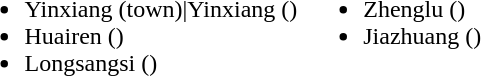<table>
<tr>
<td valign="top"><br><ul><li>Yinxiang (town)|Yinxiang ()</li><li>Huairen ()</li><li>Longsangsi ()</li></ul></td>
<td valign="top"><br><ul><li>Zhenglu ()</li><li>Jiazhuang ()</li></ul></td>
</tr>
</table>
